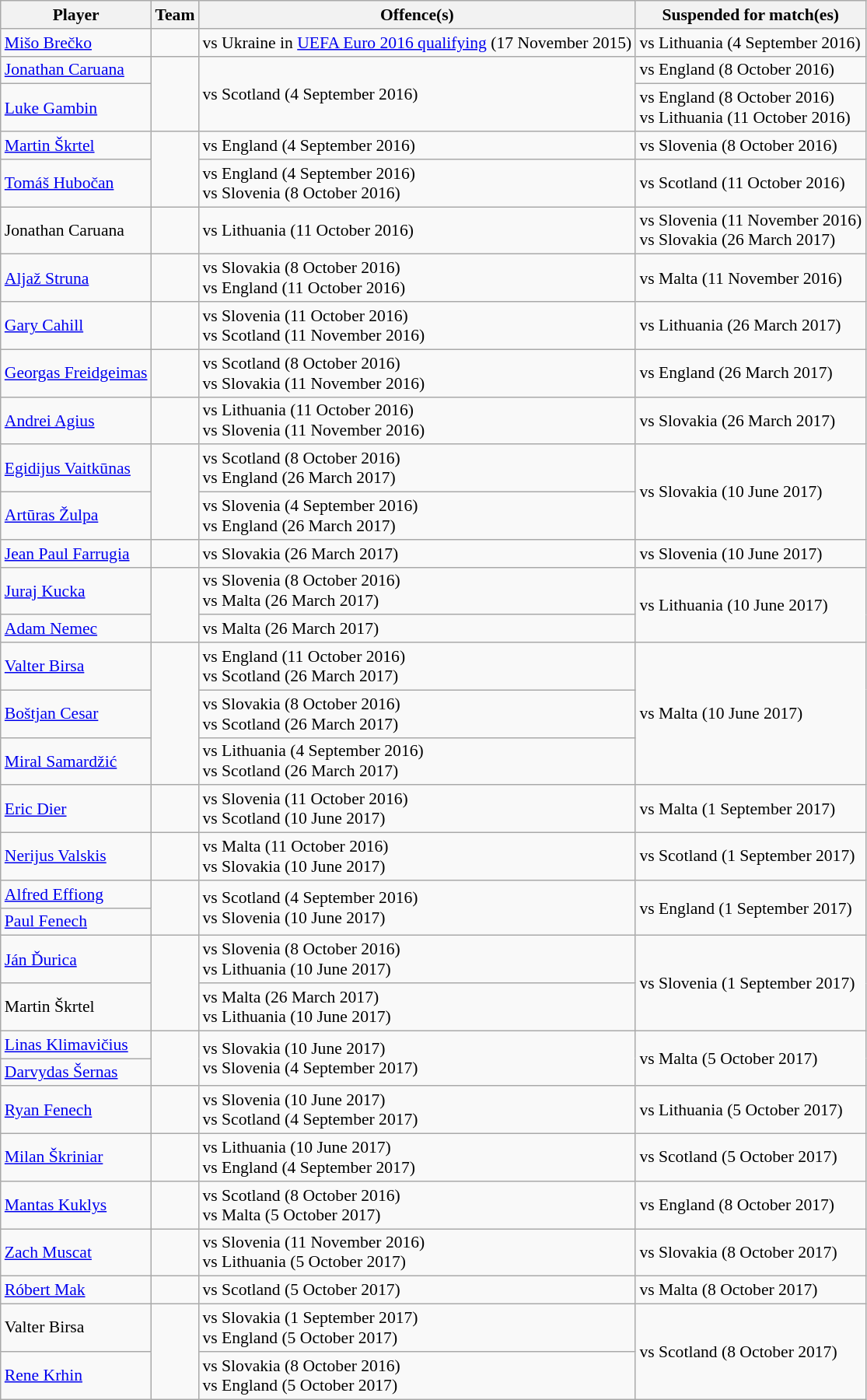<table class="wikitable sortable" style="font-size:90%">
<tr>
<th>Player</th>
<th>Team</th>
<th>Offence(s)</th>
<th>Suspended for match(es)</th>
</tr>
<tr>
<td><a href='#'>Mišo Brečko</a></td>
<td></td>
<td> vs Ukraine in <a href='#'>UEFA Euro 2016 qualifying</a> (17 November 2015)</td>
<td>vs Lithuania (4 September 2016)</td>
</tr>
<tr>
<td><a href='#'>Jonathan Caruana</a></td>
<td rowspan=2></td>
<td rowspan=2> vs Scotland (4 September 2016)</td>
<td>vs England (8 October 2016)</td>
</tr>
<tr>
<td><a href='#'>Luke Gambin</a></td>
<td>vs England (8 October 2016)<br>vs Lithuania (11 October 2016)</td>
</tr>
<tr>
<td><a href='#'>Martin Škrtel</a></td>
<td rowspan=2></td>
<td> vs England (4 September 2016)</td>
<td>vs Slovenia (8 October 2016)</td>
</tr>
<tr>
<td><a href='#'>Tomáš Hubočan</a></td>
<td> vs England (4 September 2016)<br> vs Slovenia (8 October 2016)</td>
<td>vs Scotland (11 October 2016)</td>
</tr>
<tr>
<td>Jonathan Caruana</td>
<td></td>
<td> vs Lithuania (11 October 2016)</td>
<td>vs Slovenia (11 November 2016)<br>vs Slovakia (26 March 2017)</td>
</tr>
<tr>
<td><a href='#'>Aljaž Struna</a></td>
<td></td>
<td> vs Slovakia (8 October 2016)<br> vs England (11 October 2016)</td>
<td>vs Malta (11 November 2016)</td>
</tr>
<tr>
<td><a href='#'>Gary Cahill</a></td>
<td></td>
<td> vs Slovenia (11 October 2016)<br> vs Scotland (11 November 2016)</td>
<td>vs Lithuania (26 March 2017)</td>
</tr>
<tr>
<td><a href='#'>Georgas Freidgeimas</a></td>
<td></td>
<td> vs Scotland (8 October 2016)<br> vs Slovakia (11 November 2016)</td>
<td>vs England (26 March 2017)</td>
</tr>
<tr>
<td><a href='#'>Andrei Agius</a></td>
<td></td>
<td> vs Lithuania (11 October 2016)<br> vs Slovenia (11 November 2016)</td>
<td>vs Slovakia (26 March 2017)</td>
</tr>
<tr>
<td><a href='#'>Egidijus Vaitkūnas</a></td>
<td rowspan=2></td>
<td> vs Scotland (8 October 2016)<br> vs England (26 March 2017)</td>
<td rowspan=2>vs Slovakia (10 June 2017)</td>
</tr>
<tr>
<td><a href='#'>Artūras Žulpa</a></td>
<td> vs Slovenia (4 September 2016)<br> vs England (26 March 2017)</td>
</tr>
<tr>
<td><a href='#'>Jean Paul Farrugia</a></td>
<td></td>
<td> vs Slovakia (26 March 2017)</td>
<td>vs Slovenia (10 June 2017)</td>
</tr>
<tr>
<td><a href='#'>Juraj Kucka</a></td>
<td rowspan=2></td>
<td> vs Slovenia (8 October 2016)<br> vs Malta (26 March 2017)</td>
<td rowspan=2>vs Lithuania (10 June 2017)</td>
</tr>
<tr>
<td><a href='#'>Adam Nemec</a></td>
<td> vs Malta (26 March 2017)</td>
</tr>
<tr>
<td><a href='#'>Valter Birsa</a></td>
<td rowspan=3></td>
<td> vs England (11 October 2016)<br> vs Scotland (26 March 2017)</td>
<td rowspan=3>vs Malta (10 June 2017)</td>
</tr>
<tr>
<td><a href='#'>Boštjan Cesar</a></td>
<td> vs Slovakia (8 October 2016)<br> vs Scotland (26 March 2017)</td>
</tr>
<tr>
<td><a href='#'>Miral Samardžić</a></td>
<td> vs Lithuania (4 September 2016)<br> vs Scotland (26 March 2017)</td>
</tr>
<tr>
<td><a href='#'>Eric Dier</a></td>
<td></td>
<td> vs Slovenia (11 October 2016)<br> vs Scotland (10 June 2017)</td>
<td>vs Malta (1 September 2017)</td>
</tr>
<tr>
<td><a href='#'>Nerijus Valskis</a></td>
<td></td>
<td> vs Malta (11 October 2016)<br> vs Slovakia (10 June 2017)</td>
<td>vs Scotland (1 September 2017)</td>
</tr>
<tr>
<td><a href='#'>Alfred Effiong</a></td>
<td rowspan=2></td>
<td rowspan=2> vs Scotland (4 September 2016)<br> vs Slovenia (10 June 2017)</td>
<td rowspan=2>vs England (1 September 2017)</td>
</tr>
<tr>
<td><a href='#'>Paul Fenech</a></td>
</tr>
<tr>
<td><a href='#'>Ján Ďurica</a></td>
<td rowspan=2></td>
<td> vs Slovenia (8 October 2016)<br> vs Lithuania (10 June 2017)</td>
<td rowspan=2>vs Slovenia (1 September 2017)</td>
</tr>
<tr>
<td>Martin Škrtel</td>
<td> vs Malta (26 March 2017)<br> vs Lithuania (10 June 2017)</td>
</tr>
<tr>
<td><a href='#'>Linas Klimavičius</a></td>
<td rowspan=2></td>
<td rowspan=2> vs Slovakia (10 June 2017)<br> vs Slovenia (4 September 2017)</td>
<td rowspan=2>vs Malta (5 October 2017)</td>
</tr>
<tr>
<td><a href='#'>Darvydas Šernas</a></td>
</tr>
<tr>
<td><a href='#'>Ryan Fenech</a></td>
<td></td>
<td> vs Slovenia (10 June 2017)<br> vs Scotland (4 September 2017)</td>
<td>vs Lithuania (5 October 2017)</td>
</tr>
<tr>
<td><a href='#'>Milan Škriniar</a></td>
<td></td>
<td> vs Lithuania (10 June 2017)<br> vs England (4 September 2017)</td>
<td>vs Scotland (5 October 2017)</td>
</tr>
<tr>
<td><a href='#'>Mantas Kuklys</a></td>
<td></td>
<td> vs Scotland (8 October 2016)<br> vs Malta (5 October 2017)</td>
<td>vs England (8 October 2017)</td>
</tr>
<tr>
<td><a href='#'>Zach Muscat</a></td>
<td></td>
<td> vs Slovenia (11 November 2016)<br> vs Lithuania (5 October 2017)</td>
<td>vs Slovakia (8 October 2017)</td>
</tr>
<tr>
<td><a href='#'>Róbert Mak</a></td>
<td></td>
<td> vs Scotland (5 October 2017)</td>
<td>vs Malta (8 October 2017)</td>
</tr>
<tr>
<td>Valter Birsa</td>
<td rowspan=2></td>
<td> vs Slovakia (1 September 2017)<br> vs England (5 October 2017)</td>
<td rowspan=2>vs Scotland (8 October 2017)</td>
</tr>
<tr>
<td><a href='#'>Rene Krhin</a></td>
<td> vs Slovakia (8 October 2016)<br> vs England (5 October 2017)</td>
</tr>
</table>
